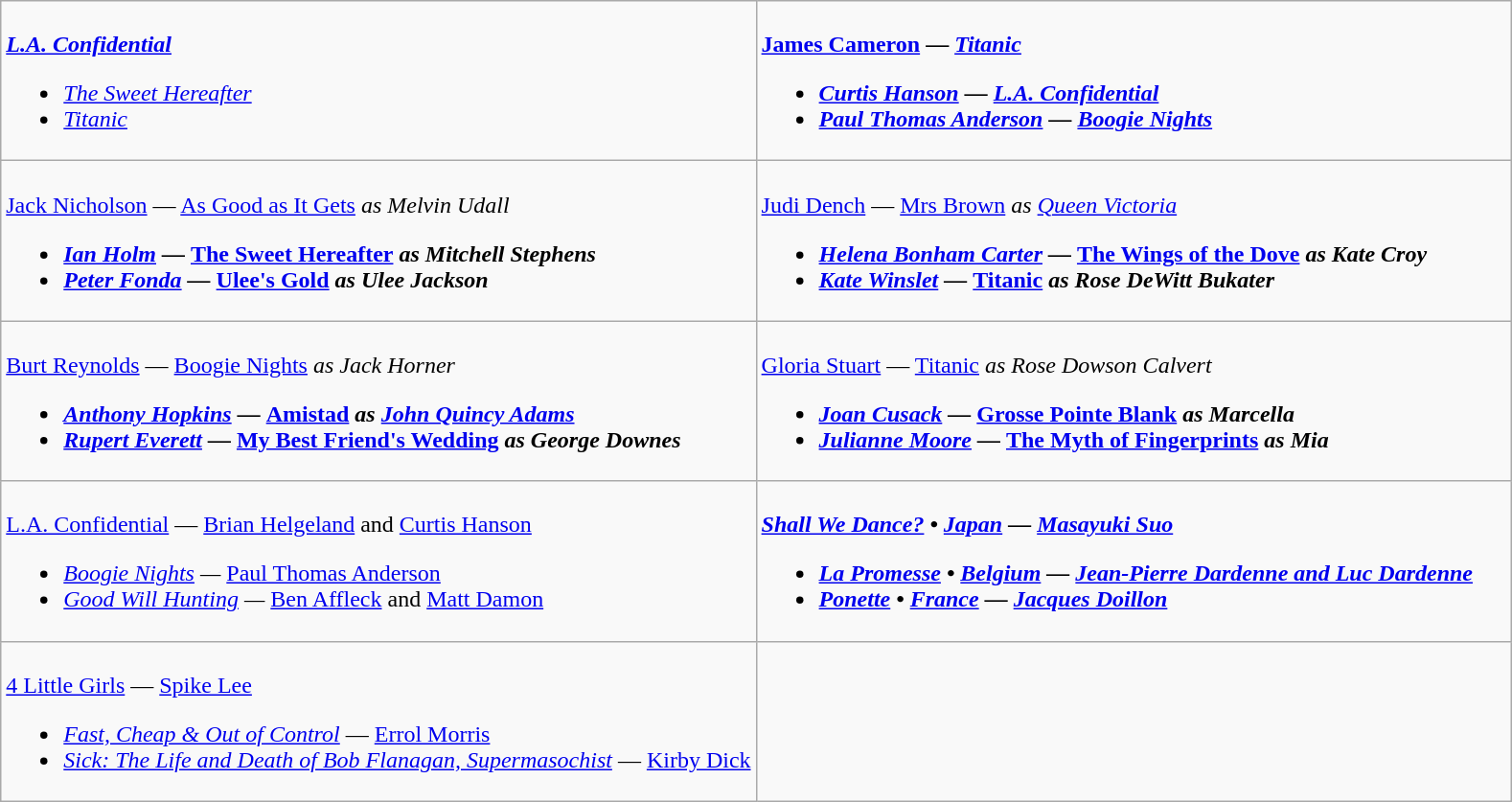<table class=wikitable>
<tr>
<td valign="top" width="50%"><br><strong><em><a href='#'>L.A. Confidential</a></em></strong><ul><li><em><a href='#'>The Sweet Hereafter</a></em></li><li><em><a href='#'>Titanic</a></em></li></ul></td>
<td valign="top" width="50%"><br><strong><a href='#'>James Cameron</a> — <em><a href='#'>Titanic</a><strong><em><ul><li><a href='#'>Curtis Hanson</a> — </em><a href='#'>L.A. Confidential</a><em></li><li><a href='#'>Paul Thomas Anderson</a> — </em><a href='#'>Boogie Nights</a><em></li></ul></td>
</tr>
<tr>
<td valign="top" width="50%"><br></strong><a href='#'>Jack Nicholson</a> — </em><a href='#'>As Good as It Gets</a><em> as Melvin Udall<strong><ul><li><a href='#'>Ian Holm</a> — </em><a href='#'>The Sweet Hereafter</a><em> as Mitchell Stephens</li><li><a href='#'>Peter Fonda</a> — </em><a href='#'>Ulee's Gold</a><em> as Ulee Jackson</li></ul></td>
<td valign="top" width="50%"><br></strong><a href='#'>Judi Dench</a> — </em><a href='#'>Mrs Brown</a><em> as <a href='#'>Queen Victoria</a><strong><ul><li><a href='#'>Helena Bonham Carter</a> — </em><a href='#'>The Wings of the Dove</a><em> as Kate Croy</li><li><a href='#'>Kate Winslet</a> — </em><a href='#'>Titanic</a><em> as Rose DeWitt Bukater</li></ul></td>
</tr>
<tr>
<td valign="top" width="50%"><br></strong><a href='#'>Burt Reynolds</a> — </em><a href='#'>Boogie Nights</a><em> as Jack Horner<strong><ul><li><a href='#'>Anthony Hopkins</a> — </em><a href='#'>Amistad</a><em> as <a href='#'>John Quincy Adams</a></li><li><a href='#'>Rupert Everett</a> — </em><a href='#'>My Best Friend's Wedding</a><em> as George Downes</li></ul></td>
<td valign="top" width="50%"><br></strong><a href='#'>Gloria Stuart</a> — </em><a href='#'>Titanic</a><em> as Rose Dowson Calvert<strong><ul><li><a href='#'>Joan Cusack</a> — </em><a href='#'>Grosse Pointe Blank</a><em> as Marcella</li><li><a href='#'>Julianne Moore</a> — </em><a href='#'>The Myth of Fingerprints</a><em> as Mia</li></ul></td>
</tr>
<tr>
<td valign="top" width="50%"><br></em></strong><a href='#'>L.A. Confidential</a> — </em><a href='#'>Brian Helgeland</a> and <a href='#'>Curtis Hanson</a></strong><ul><li><em><a href='#'>Boogie Nights</a> — </em><a href='#'>Paul Thomas Anderson</a></li><li><em><a href='#'>Good Will Hunting</a> — </em><a href='#'>Ben Affleck</a> and <a href='#'>Matt Damon</a></li></ul></td>
<td valign="top" width="50%"><br><strong><em><a href='#'>Shall We Dance?</a><em> • <a href='#'>Japan</a> — <a href='#'>Masayuki Suo</a><strong><ul><li></em><a href='#'>La Promesse</a><em> • <a href='#'>Belgium</a> — <a href='#'>Jean-Pierre Dardenne and Luc Dardenne</a></li><li></em><a href='#'>Ponette</a><em> • <a href='#'>France</a> — <a href='#'>Jacques Doillon</a></li></ul></td>
</tr>
<tr>
<td valign="top" width="50%"><br></em></strong><a href='#'>4 Little Girls</a></em> — <a href='#'>Spike Lee</a></strong><ul><li><em><a href='#'>Fast, Cheap & Out of Control</a></em> — <a href='#'>Errol Morris</a></li><li><em><a href='#'>Sick: The Life and Death of Bob Flanagan, Supermasochist</a></em> — <a href='#'>Kirby Dick</a></li></ul></td>
<td valign="top" width="50%"></td>
</tr>
</table>
